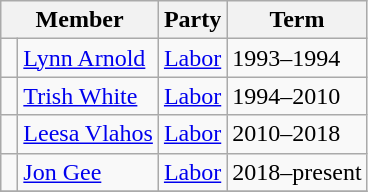<table class="wikitable">
<tr>
<th colspan=2>Member</th>
<th>Party</th>
<th>Term</th>
</tr>
<tr>
<td> </td>
<td><a href='#'>Lynn Arnold</a></td>
<td><a href='#'>Labor</a></td>
<td>1993–1994</td>
</tr>
<tr>
<td> </td>
<td><a href='#'>Trish White</a></td>
<td><a href='#'>Labor</a></td>
<td>1994–2010</td>
</tr>
<tr>
<td> </td>
<td><a href='#'>Leesa Vlahos</a></td>
<td><a href='#'>Labor</a></td>
<td>2010–2018</td>
</tr>
<tr>
<td> </td>
<td><a href='#'>Jon Gee</a></td>
<td><a href='#'>Labor</a></td>
<td>2018–present</td>
</tr>
<tr>
</tr>
</table>
